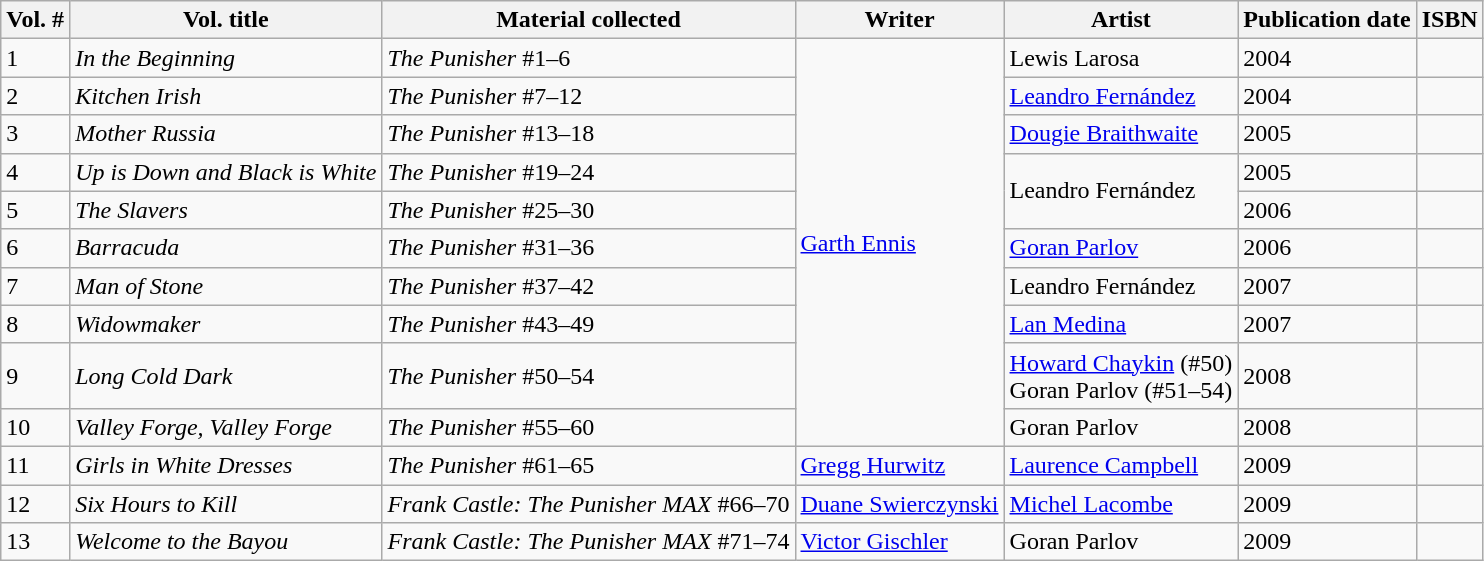<table class="wikitable">
<tr>
<th>Vol. #</th>
<th>Vol. title</th>
<th>Material collected</th>
<th>Writer</th>
<th>Artist</th>
<th>Publication date</th>
<th>ISBN</th>
</tr>
<tr>
<td>1</td>
<td><em>In the Beginning</em></td>
<td><em>The Punisher</em> #1–6</td>
<td rowspan="10"><a href='#'>Garth Ennis</a></td>
<td>Lewis Larosa</td>
<td>2004</td>
<td></td>
</tr>
<tr>
<td>2</td>
<td><em>Kitchen Irish</em></td>
<td><em>The Punisher</em> #7–12</td>
<td><a href='#'>Leandro Fernández</a></td>
<td>2004</td>
<td></td>
</tr>
<tr>
<td>3</td>
<td><em>Mother Russia</em></td>
<td><em>The Punisher</em> #13–18</td>
<td><a href='#'>Dougie Braithwaite</a></td>
<td>2005</td>
<td></td>
</tr>
<tr>
<td>4</td>
<td><em>Up is Down and Black is White</em></td>
<td><em>The Punisher</em> #19–24</td>
<td rowspan="2">Leandro Fernández</td>
<td>2005</td>
<td></td>
</tr>
<tr>
<td>5</td>
<td><em>The Slavers</em></td>
<td><em>The Punisher</em> #25–30</td>
<td>2006</td>
<td></td>
</tr>
<tr>
<td>6</td>
<td><em>Barracuda</em></td>
<td><em>The Punisher</em> #31–36</td>
<td><a href='#'>Goran Parlov</a></td>
<td>2006</td>
<td></td>
</tr>
<tr>
<td>7</td>
<td><em>Man of Stone</em></td>
<td><em>The Punisher</em> #37–42</td>
<td>Leandro Fernández</td>
<td>2007</td>
<td></td>
</tr>
<tr>
<td>8</td>
<td><em>Widowmaker</em></td>
<td><em>The Punisher</em> #43–49</td>
<td><a href='#'>Lan Medina</a></td>
<td>2007</td>
<td></td>
</tr>
<tr>
<td>9</td>
<td><em>Long Cold Dark</em></td>
<td><em>The Punisher</em> #50–54</td>
<td><a href='#'>Howard Chaykin</a> (#50)<br>Goran Parlov (#51–54)</td>
<td>2008</td>
<td></td>
</tr>
<tr>
<td>10</td>
<td><em>Valley Forge, Valley Forge</em></td>
<td><em>The Punisher</em> #55–60</td>
<td>Goran Parlov</td>
<td>2008</td>
<td></td>
</tr>
<tr>
<td>11</td>
<td><em>Girls in White Dresses</em></td>
<td><em>The Punisher</em> #61–65</td>
<td><a href='#'>Gregg Hurwitz</a></td>
<td><a href='#'>Laurence Campbell</a></td>
<td>2009</td>
<td></td>
</tr>
<tr>
<td>12</td>
<td><em>Six Hours to Kill</em></td>
<td><em>Frank Castle: The Punisher MAX</em> #66–70</td>
<td><a href='#'>Duane Swierczynski</a></td>
<td><a href='#'>Michel Lacombe</a></td>
<td>2009</td>
<td></td>
</tr>
<tr>
<td>13</td>
<td><em>Welcome to the Bayou</em></td>
<td><em>Frank Castle: The Punisher MAX</em> #71–74</td>
<td><a href='#'>Victor Gischler</a></td>
<td>Goran Parlov</td>
<td>2009</td>
<td></td>
</tr>
</table>
